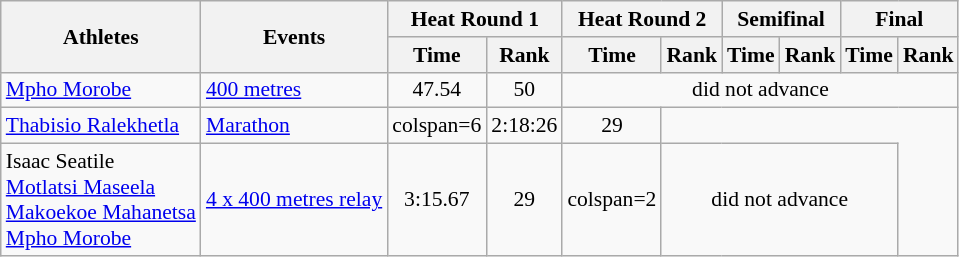<table class=wikitable style=font-size:90%>
<tr>
<th rowspan=2>Athletes</th>
<th rowspan=2>Events</th>
<th colspan=2>Heat Round 1</th>
<th colspan=2>Heat Round 2</th>
<th colspan=2>Semifinal</th>
<th colspan=2>Final</th>
</tr>
<tr>
<th>Time</th>
<th>Rank</th>
<th>Time</th>
<th>Rank</th>
<th>Time</th>
<th>Rank</th>
<th>Time</th>
<th>Rank</th>
</tr>
<tr>
<td><a href='#'>Mpho Morobe</a></td>
<td><a href='#'>400 metres</a></td>
<td align=center>47.54</td>
<td align=center>50</td>
<td align=center colspan=6>did not advance</td>
</tr>
<tr>
<td><a href='#'>Thabisio Ralekhetla</a></td>
<td><a href='#'>Marathon</a></td>
<td>colspan=6 </td>
<td align=center>2:18:26</td>
<td align=center>29</td>
</tr>
<tr>
<td>Isaac Seatile<br><a href='#'>Motlatsi Maseela</a><br><a href='#'>Makoekoe Mahanetsa</a><br><a href='#'>Mpho Morobe</a></td>
<td><a href='#'>4 x 400 metres relay</a></td>
<td align=center>3:15.67</td>
<td align=center>29</td>
<td>colspan=2 </td>
<td align=center colspan=4>did not advance</td>
</tr>
</table>
